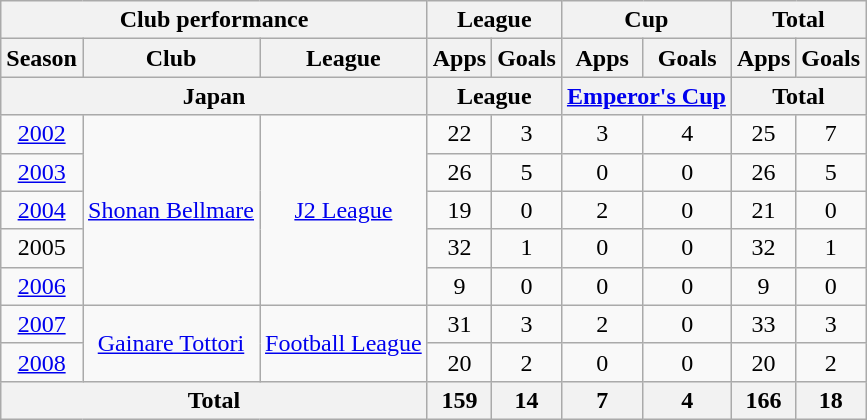<table class="wikitable" style="text-align:center;">
<tr>
<th colspan=3>Club performance</th>
<th colspan=2>League</th>
<th colspan=2>Cup</th>
<th colspan=2>Total</th>
</tr>
<tr>
<th>Season</th>
<th>Club</th>
<th>League</th>
<th>Apps</th>
<th>Goals</th>
<th>Apps</th>
<th>Goals</th>
<th>Apps</th>
<th>Goals</th>
</tr>
<tr>
<th colspan=3>Japan</th>
<th colspan=2>League</th>
<th colspan=2><a href='#'>Emperor's Cup</a></th>
<th colspan=2>Total</th>
</tr>
<tr>
<td><a href='#'>2002</a></td>
<td rowspan="5"><a href='#'>Shonan Bellmare</a></td>
<td rowspan="5"><a href='#'>J2 League</a></td>
<td>22</td>
<td>3</td>
<td>3</td>
<td>4</td>
<td>25</td>
<td>7</td>
</tr>
<tr>
<td><a href='#'>2003</a></td>
<td>26</td>
<td>5</td>
<td>0</td>
<td>0</td>
<td>26</td>
<td>5</td>
</tr>
<tr>
<td><a href='#'>2004</a></td>
<td>19</td>
<td>0</td>
<td>2</td>
<td>0</td>
<td>21</td>
<td>0</td>
</tr>
<tr>
<td>2005</td>
<td>32</td>
<td>1</td>
<td>0</td>
<td>0</td>
<td>32</td>
<td>1</td>
</tr>
<tr>
<td><a href='#'>2006</a></td>
<td>9</td>
<td>0</td>
<td>0</td>
<td>0</td>
<td>9</td>
<td>0</td>
</tr>
<tr>
<td><a href='#'>2007</a></td>
<td rowspan="2"><a href='#'>Gainare Tottori</a></td>
<td rowspan="2"><a href='#'>Football League</a></td>
<td>31</td>
<td>3</td>
<td>2</td>
<td>0</td>
<td>33</td>
<td>3</td>
</tr>
<tr>
<td><a href='#'>2008</a></td>
<td>20</td>
<td>2</td>
<td>0</td>
<td>0</td>
<td>20</td>
<td>2</td>
</tr>
<tr>
<th colspan=3>Total</th>
<th>159</th>
<th>14</th>
<th>7</th>
<th>4</th>
<th>166</th>
<th>18</th>
</tr>
</table>
